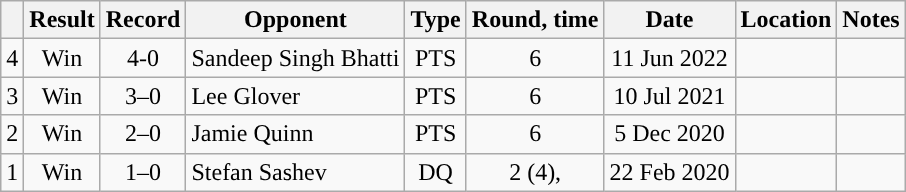<table class="wikitable" style="text-align:center;">
<tr>
<th></th>
<th>Result</th>
<th>Record</th>
<th>Opponent</th>
<th>Type</th>
<th>Round, time</th>
<th>Date</th>
<th>Location</th>
<th>Notes</th>
</tr>
<tr>
<td>4</td>
<td>Win</td>
<td>4-0</td>
<td style="text-align:left;">Sandeep Singh Bhatti</td>
<td>PTS</td>
<td>6</td>
<td>11 Jun 2022</td>
<td style="text-align:left;"></td>
<td></td>
</tr>
<tr>
<td>3</td>
<td>Win</td>
<td>3–0</td>
<td style="text-align:left;">Lee Glover</td>
<td>PTS</td>
<td>6</td>
<td>10 Jul 2021</td>
<td style="text-align:left;"></td>
<td></td>
</tr>
<tr>
<td>2</td>
<td>Win</td>
<td>2–0</td>
<td style="text-align:left;">Jamie Quinn</td>
<td>PTS</td>
<td>6</td>
<td>5 Dec 2020</td>
<td style="text-align:left;"></td>
<td></td>
</tr>
<tr>
<td>1</td>
<td>Win</td>
<td>1–0</td>
<td style="text-align:left;">Stefan Sashev</td>
<td>DQ</td>
<td>2 (4), </td>
<td>22 Feb 2020</td>
<td style="text-align:left;"></td>
<td style="text-align:left;"></td>
</tr>
</table>
